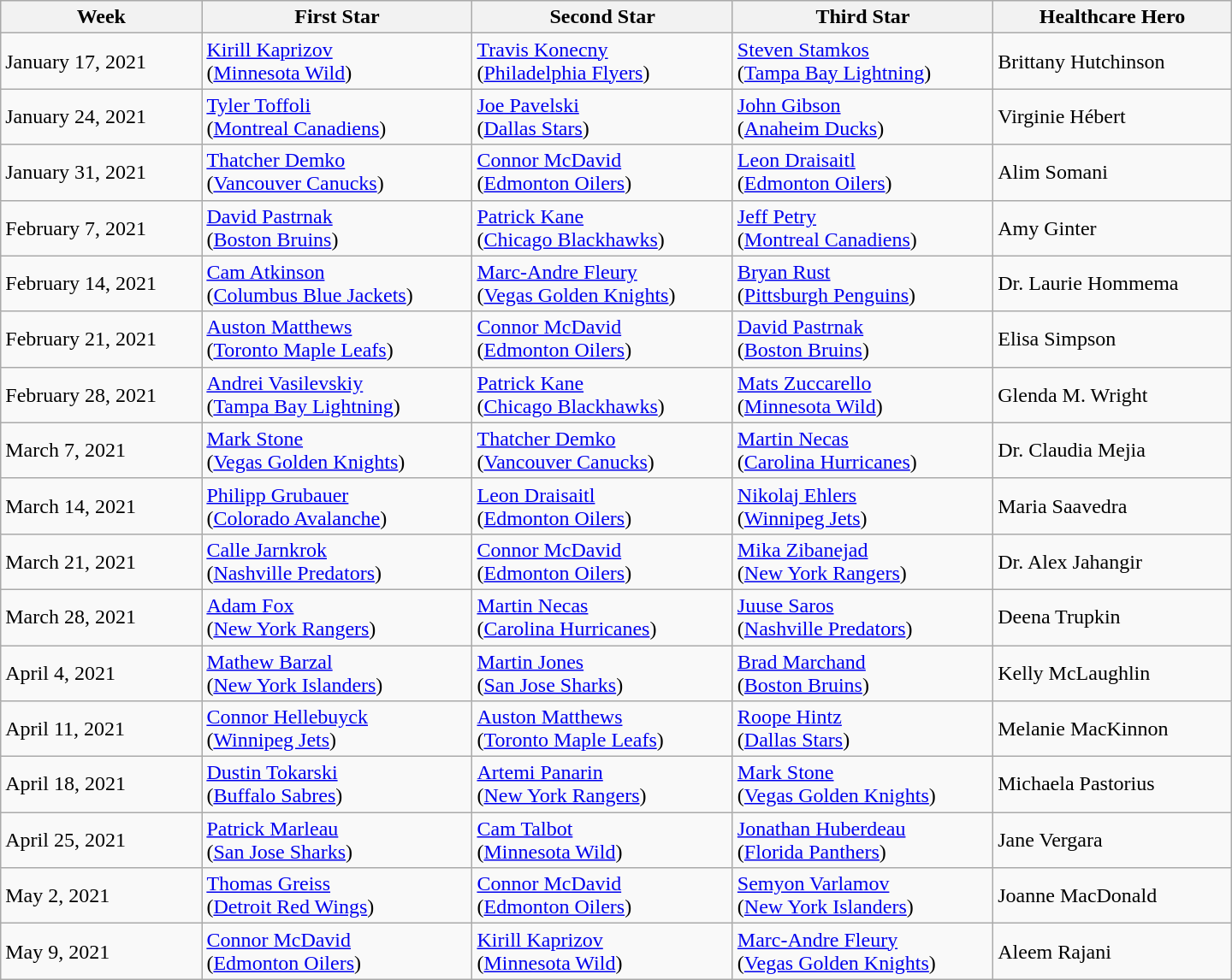<table class="wikitable" style="width:60em;">
<tr>
<th>Week</th>
<th>First Star</th>
<th>Second Star</th>
<th>Third Star</th>
<th>Healthcare Hero</th>
</tr>
<tr>
<td>January 17, 2021</td>
<td><a href='#'>Kirill Kaprizov</a><br>(<a href='#'>Minnesota Wild</a>)</td>
<td><a href='#'>Travis Konecny</a><br>(<a href='#'>Philadelphia Flyers</a>)</td>
<td><a href='#'>Steven Stamkos</a><br>(<a href='#'>Tampa Bay Lightning</a>)</td>
<td>Brittany Hutchinson</td>
</tr>
<tr>
<td>January 24, 2021</td>
<td><a href='#'>Tyler Toffoli</a><br>(<a href='#'>Montreal Canadiens</a>)</td>
<td><a href='#'>Joe Pavelski</a><br>(<a href='#'>Dallas Stars</a>)</td>
<td><a href='#'>John Gibson</a><br>(<a href='#'>Anaheim Ducks</a>)</td>
<td>Virginie Hébert</td>
</tr>
<tr>
<td>January 31, 2021</td>
<td><a href='#'>Thatcher Demko</a><br>(<a href='#'>Vancouver Canucks</a>)</td>
<td><a href='#'>Connor McDavid</a><br>(<a href='#'>Edmonton Oilers</a>)</td>
<td><a href='#'>Leon Draisaitl</a><br>(<a href='#'>Edmonton Oilers</a>)</td>
<td>Alim Somani</td>
</tr>
<tr>
<td>February 7, 2021</td>
<td><a href='#'>David Pastrnak</a><br>(<a href='#'>Boston Bruins</a>)</td>
<td><a href='#'>Patrick Kane</a><br>(<a href='#'>Chicago Blackhawks</a>)</td>
<td><a href='#'>Jeff Petry</a><br>(<a href='#'>Montreal Canadiens</a>)</td>
<td>Amy Ginter</td>
</tr>
<tr>
<td>February 14, 2021</td>
<td><a href='#'>Cam Atkinson</a><br>(<a href='#'>Columbus Blue Jackets</a>)</td>
<td><a href='#'>Marc-Andre Fleury</a><br>(<a href='#'>Vegas Golden Knights</a>)</td>
<td><a href='#'>Bryan Rust</a><br>(<a href='#'>Pittsburgh Penguins</a>)</td>
<td>Dr. Laurie Hommema</td>
</tr>
<tr>
<td>February 21, 2021</td>
<td><a href='#'>Auston Matthews</a><br>(<a href='#'>Toronto Maple Leafs</a>)</td>
<td><a href='#'>Connor McDavid</a><br>(<a href='#'>Edmonton Oilers</a>)</td>
<td><a href='#'>David Pastrnak</a><br>(<a href='#'>Boston Bruins</a>)</td>
<td>Elisa Simpson</td>
</tr>
<tr>
<td>February 28, 2021</td>
<td><a href='#'>Andrei Vasilevskiy</a><br>(<a href='#'>Tampa Bay Lightning</a>)</td>
<td><a href='#'>Patrick Kane</a><br>(<a href='#'>Chicago Blackhawks</a>)</td>
<td><a href='#'>Mats Zuccarello</a><br>(<a href='#'>Minnesota Wild</a>)</td>
<td>Glenda M. Wright</td>
</tr>
<tr>
<td>March 7, 2021</td>
<td><a href='#'>Mark Stone</a><br>(<a href='#'>Vegas Golden Knights</a>)</td>
<td><a href='#'>Thatcher Demko</a><br>(<a href='#'>Vancouver Canucks</a>)</td>
<td><a href='#'>Martin Necas</a><br>(<a href='#'>Carolina Hurricanes</a>)</td>
<td>Dr. Claudia Mejia</td>
</tr>
<tr>
<td>March 14, 2021</td>
<td><a href='#'>Philipp Grubauer</a><br>(<a href='#'>Colorado Avalanche</a>)</td>
<td><a href='#'>Leon Draisaitl</a><br>(<a href='#'>Edmonton Oilers</a>)</td>
<td><a href='#'>Nikolaj Ehlers</a><br>(<a href='#'>Winnipeg Jets</a>)</td>
<td>Maria Saavedra</td>
</tr>
<tr>
<td>March 21, 2021</td>
<td><a href='#'>Calle Jarnkrok</a><br>(<a href='#'>Nashville Predators</a>)</td>
<td><a href='#'>Connor McDavid</a><br>(<a href='#'>Edmonton Oilers</a>)</td>
<td><a href='#'>Mika Zibanejad</a><br>(<a href='#'>New York Rangers</a>)</td>
<td>Dr. Alex Jahangir</td>
</tr>
<tr>
<td>March 28, 2021</td>
<td><a href='#'>Adam Fox</a><br>(<a href='#'>New York Rangers</a>)</td>
<td><a href='#'>Martin Necas</a><br>(<a href='#'>Carolina Hurricanes</a>)</td>
<td><a href='#'>Juuse Saros</a><br>(<a href='#'>Nashville Predators</a>)</td>
<td>Deena Trupkin</td>
</tr>
<tr>
<td>April 4, 2021</td>
<td><a href='#'>Mathew Barzal</a><br>(<a href='#'>New York Islanders</a>)</td>
<td><a href='#'>Martin Jones</a><br>(<a href='#'>San Jose Sharks</a>)</td>
<td><a href='#'>Brad Marchand</a><br>(<a href='#'>Boston Bruins</a>)</td>
<td>Kelly McLaughlin</td>
</tr>
<tr>
<td>April 11, 2021</td>
<td><a href='#'>Connor Hellebuyck</a><br>(<a href='#'>Winnipeg Jets</a>)</td>
<td><a href='#'>Auston Matthews</a><br>(<a href='#'>Toronto Maple Leafs</a>)</td>
<td><a href='#'>Roope Hintz</a><br>(<a href='#'>Dallas Stars</a>)</td>
<td>Melanie MacKinnon</td>
</tr>
<tr>
<td>April 18, 2021</td>
<td><a href='#'>Dustin Tokarski</a><br>(<a href='#'>Buffalo Sabres</a>)</td>
<td><a href='#'>Artemi Panarin</a><br>(<a href='#'>New York Rangers</a>)</td>
<td><a href='#'>Mark Stone</a><br>(<a href='#'>Vegas Golden Knights</a>)</td>
<td>Michaela Pastorius</td>
</tr>
<tr>
<td>April 25, 2021</td>
<td><a href='#'>Patrick Marleau</a><br>(<a href='#'>San Jose Sharks</a>)</td>
<td><a href='#'>Cam Talbot</a><br>(<a href='#'>Minnesota Wild</a>)</td>
<td><a href='#'>Jonathan Huberdeau</a><br>(<a href='#'>Florida Panthers</a>)</td>
<td>Jane Vergara</td>
</tr>
<tr>
<td>May 2, 2021</td>
<td><a href='#'>Thomas Greiss</a><br>(<a href='#'>Detroit Red Wings</a>)</td>
<td><a href='#'>Connor McDavid</a><br>(<a href='#'>Edmonton Oilers</a>)</td>
<td><a href='#'>Semyon Varlamov</a><br>(<a href='#'>New York Islanders</a>)</td>
<td>Joanne MacDonald</td>
</tr>
<tr>
<td>May 9, 2021</td>
<td><a href='#'>Connor McDavid</a><br>(<a href='#'>Edmonton Oilers</a>)</td>
<td><a href='#'>Kirill Kaprizov</a><br>(<a href='#'>Minnesota Wild</a>)</td>
<td><a href='#'>Marc-Andre Fleury</a><br>(<a href='#'>Vegas Golden Knights</a>)</td>
<td>Aleem Rajani</td>
</tr>
</table>
